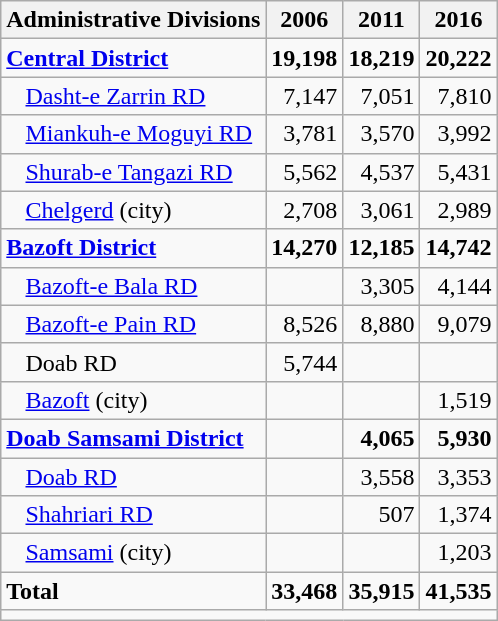<table class="wikitable">
<tr>
<th>Administrative Divisions</th>
<th>2006</th>
<th>2011</th>
<th>2016</th>
</tr>
<tr>
<td><strong><a href='#'>Central District</a></strong></td>
<td style="text-align: right;"><strong>19,198</strong></td>
<td style="text-align: right;"><strong>18,219</strong></td>
<td style="text-align: right;"><strong>20,222</strong></td>
</tr>
<tr>
<td style="padding-left: 1em;"><a href='#'>Dasht-e Zarrin RD</a></td>
<td style="text-align: right;">7,147</td>
<td style="text-align: right;">7,051</td>
<td style="text-align: right;">7,810</td>
</tr>
<tr>
<td style="padding-left: 1em;"><a href='#'>Miankuh-e Moguyi RD</a></td>
<td style="text-align: right;">3,781</td>
<td style="text-align: right;">3,570</td>
<td style="text-align: right;">3,992</td>
</tr>
<tr>
<td style="padding-left: 1em;"><a href='#'>Shurab-e Tangazi RD</a></td>
<td style="text-align: right;">5,562</td>
<td style="text-align: right;">4,537</td>
<td style="text-align: right;">5,431</td>
</tr>
<tr>
<td style="padding-left: 1em;"><a href='#'>Chelgerd</a> (city)</td>
<td style="text-align: right;">2,708</td>
<td style="text-align: right;">3,061</td>
<td style="text-align: right;">2,989</td>
</tr>
<tr>
<td><strong><a href='#'>Bazoft District</a></strong></td>
<td style="text-align: right;"><strong>14,270</strong></td>
<td style="text-align: right;"><strong>12,185</strong></td>
<td style="text-align: right;"><strong>14,742</strong></td>
</tr>
<tr>
<td style="padding-left: 1em;"><a href='#'>Bazoft-e Bala RD</a></td>
<td style="text-align: right;"></td>
<td style="text-align: right;">3,305</td>
<td style="text-align: right;">4,144</td>
</tr>
<tr>
<td style="padding-left: 1em;"><a href='#'>Bazoft-e Pain RD</a></td>
<td style="text-align: right;">8,526</td>
<td style="text-align: right;">8,880</td>
<td style="text-align: right;">9,079</td>
</tr>
<tr>
<td style="padding-left: 1em;">Doab RD</td>
<td style="text-align: right;">5,744</td>
<td style="text-align: right;"></td>
<td style="text-align: right;"></td>
</tr>
<tr>
<td style="padding-left: 1em;"><a href='#'>Bazoft</a> (city)</td>
<td style="text-align: right;"></td>
<td style="text-align: right;"></td>
<td style="text-align: right;">1,519</td>
</tr>
<tr>
<td><strong><a href='#'>Doab Samsami District</a></strong></td>
<td style="text-align: right;"></td>
<td style="text-align: right;"><strong>4,065</strong></td>
<td style="text-align: right;"><strong>5,930</strong></td>
</tr>
<tr>
<td style="padding-left: 1em;"><a href='#'>Doab RD</a></td>
<td style="text-align: right;"></td>
<td style="text-align: right;">3,558</td>
<td style="text-align: right;">3,353</td>
</tr>
<tr>
<td style="padding-left: 1em;"><a href='#'>Shahriari RD</a></td>
<td style="text-align: right;"></td>
<td style="text-align: right;">507</td>
<td style="text-align: right;">1,374</td>
</tr>
<tr>
<td style="padding-left: 1em;"><a href='#'>Samsami</a> (city)</td>
<td style="text-align: right;"></td>
<td style="text-align: right;"></td>
<td style="text-align: right;">1,203</td>
</tr>
<tr>
<td><strong>Total</strong></td>
<td style="text-align: right;"><strong>33,468</strong></td>
<td style="text-align: right;"><strong>35,915</strong></td>
<td style="text-align: right;"><strong>41,535</strong></td>
</tr>
<tr>
<td colspan=4></td>
</tr>
</table>
